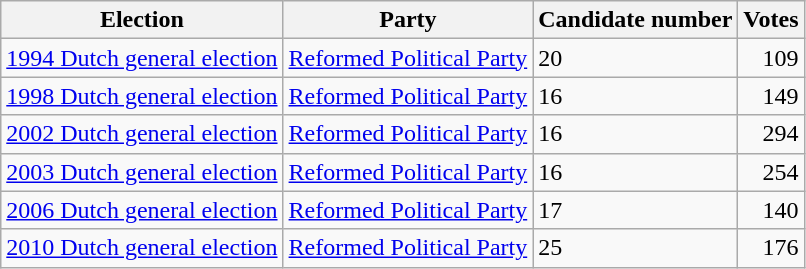<table class="wikitable sortable">
<tr |>
<th>Election</th>
<th>Party</th>
<th>Candidate number</th>
<th>Votes</th>
</tr>
<tr>
<td><a href='#'>1994 Dutch general election</a></td>
<td><a href='#'>Reformed Political Party</a></td>
<td>20</td>
<td style=text-align:right>109</td>
</tr>
<tr>
<td><a href='#'>1998 Dutch general election</a></td>
<td><a href='#'>Reformed Political Party</a></td>
<td>16</td>
<td style=text-align:right>149</td>
</tr>
<tr>
<td><a href='#'>2002 Dutch general election</a></td>
<td><a href='#'>Reformed Political Party</a></td>
<td>16</td>
<td style=text-align:right>294</td>
</tr>
<tr>
<td><a href='#'>2003 Dutch general election</a></td>
<td><a href='#'>Reformed Political Party</a></td>
<td>16</td>
<td style=text-align:right>254</td>
</tr>
<tr>
<td><a href='#'>2006 Dutch general election</a></td>
<td><a href='#'>Reformed Political Party</a></td>
<td>17</td>
<td style=text-align:right>140</td>
</tr>
<tr>
<td><a href='#'>2010 Dutch general election</a></td>
<td><a href='#'>Reformed Political Party</a></td>
<td>25</td>
<td style=text-align:right>176</td>
</tr>
</table>
